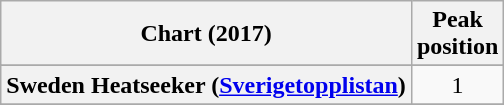<table class="wikitable plainrowheaders sortable" style="text-align:center">
<tr>
<th scope="col">Chart (2017)</th>
<th scope="col">Peak<br> position</th>
</tr>
<tr>
</tr>
<tr>
<th scope="row">Sweden Heatseeker (<a href='#'>Sverigetopplistan</a>)</th>
<td>1</td>
</tr>
<tr>
</tr>
</table>
